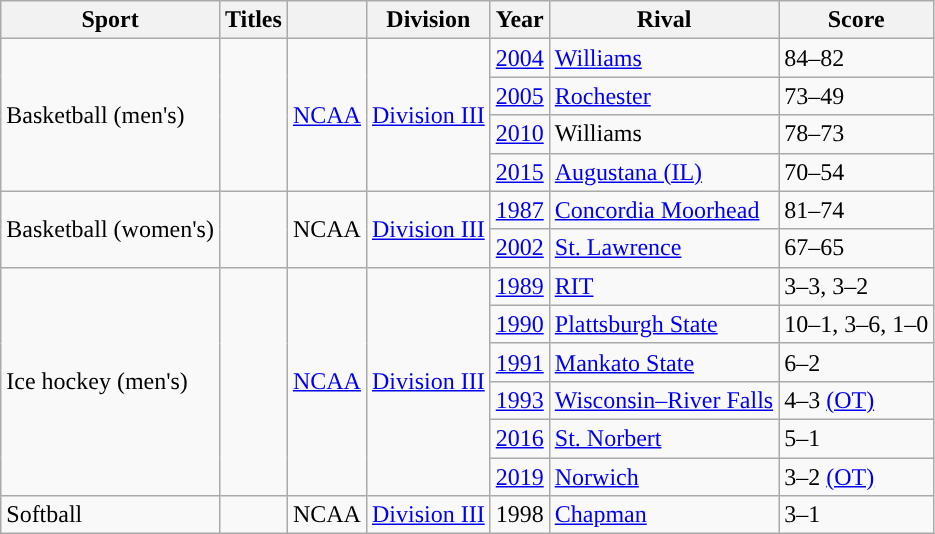<table class="wikitable">
<tr>
<th width=px>Sport</th>
<th width=px>Titles</th>
<th width=px></th>
<th width=px>Division</th>
<th width=px>Year</th>
<th width=px>Rival</th>
<th width=px>Score</th>
</tr>
<tr>
<td rowspan="4">Basketball (men's)</td>
<td rowspan=4></td>
<td rowspan="4"><a href='#'>NCAA</a></td>
<td rowspan="4"><a href='#'>Division III</a></td>
<td><a href='#'>2004</a></td>
<td><a href='#'>Williams</a></td>
<td>84–82</td>
</tr>
<tr>
<td><a href='#'>2005</a></td>
<td><a href='#'>Rochester</a></td>
<td>73–49</td>
</tr>
<tr>
<td><a href='#'>2010</a></td>
<td>Williams</td>
<td>78–73</td>
</tr>
<tr>
<td><a href='#'>2015</a></td>
<td><a href='#'>Augustana (IL)</a></td>
<td>70–54</td>
</tr>
<tr>
<td rowspan="2">Basketball (women's)</td>
<td rowspan=2></td>
<td rowspan="2">NCAA</td>
<td rowspan="2"><a href='#'>Division III</a></td>
<td><a href='#'>1987</a></td>
<td><a href='#'>Concordia Moorhead</a></td>
<td>81–74</td>
</tr>
<tr>
<td><a href='#'>2002</a></td>
<td><a href='#'>St. Lawrence</a></td>
<td>67–65</td>
</tr>
<tr>
<td rowspan="6">Ice hockey (men's)</td>
<td rowspan=6></td>
<td rowspan="6"><a href='#'>NCAA</a></td>
<td rowspan="6"><a href='#'>Division III</a></td>
<td><a href='#'>1989</a></td>
<td><a href='#'>RIT</a></td>
<td>3–3, 3–2</td>
</tr>
<tr>
<td><a href='#'>1990</a></td>
<td><a href='#'>Plattsburgh State</a></td>
<td>10–1, 3–6, 1–0</td>
</tr>
<tr>
<td><a href='#'>1991</a></td>
<td><a href='#'>Mankato State</a></td>
<td>6–2</td>
</tr>
<tr>
<td><a href='#'>1993</a></td>
<td><a href='#'>Wisconsin–River Falls</a></td>
<td>4–3 <a href='#'>(OT)</a></td>
</tr>
<tr>
<td><a href='#'>2016</a></td>
<td><a href='#'>St. Norbert</a></td>
<td>5–1</td>
</tr>
<tr>
<td><a href='#'>2019</a></td>
<td><a href='#'>Norwich</a></td>
<td>3–2 <a href='#'>(OT)</a></td>
</tr>
<tr>
<td rowspan="1">Softball</td>
<td></td>
<td rowspan="1">NCAA</td>
<td rowspan="1"><a href='#'>Division III</a></td>
<td>1998</td>
<td><a href='#'>Chapman</a></td>
<td>3–1</td>
</tr>
</table>
